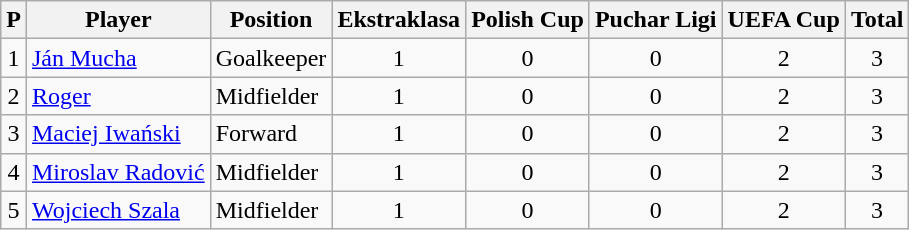<table class="wikitable">
<tr>
<th>P</th>
<th>Player</th>
<th>Position</th>
<th>Ekstraklasa</th>
<th>Polish Cup</th>
<th>Puchar Ligi</th>
<th>UEFA Cup</th>
<th>Total</th>
</tr>
<tr>
<td align=center>1</td>
<td> <a href='#'>Ján Mucha</a></td>
<td>Goalkeeper</td>
<td align=center>1</td>
<td align=center>0</td>
<td align=center>0</td>
<td align=center>2</td>
<td align=center>3</td>
</tr>
<tr>
<td align=center>2</td>
<td> <a href='#'>Roger</a></td>
<td>Midfielder</td>
<td align=center>1</td>
<td align=center>0</td>
<td align=center>0</td>
<td align=center>2</td>
<td align=center>3</td>
</tr>
<tr>
<td align=center>3</td>
<td> <a href='#'>Maciej Iwański</a></td>
<td>Forward</td>
<td align=center>1</td>
<td align=center>0</td>
<td align=center>0</td>
<td align=center>2</td>
<td align=center>3</td>
</tr>
<tr>
<td align=center>4</td>
<td> <a href='#'>Miroslav Radović</a></td>
<td>Midfielder</td>
<td align=center>1</td>
<td align=center>0</td>
<td align=center>0</td>
<td align=center>2</td>
<td align=center>3</td>
</tr>
<tr>
<td align=center>5</td>
<td> <a href='#'>Wojciech Szala</a></td>
<td>Midfielder</td>
<td align=center>1</td>
<td align=center>0</td>
<td align=center>0</td>
<td align=center>2</td>
<td align=center>3</td>
</tr>
</table>
